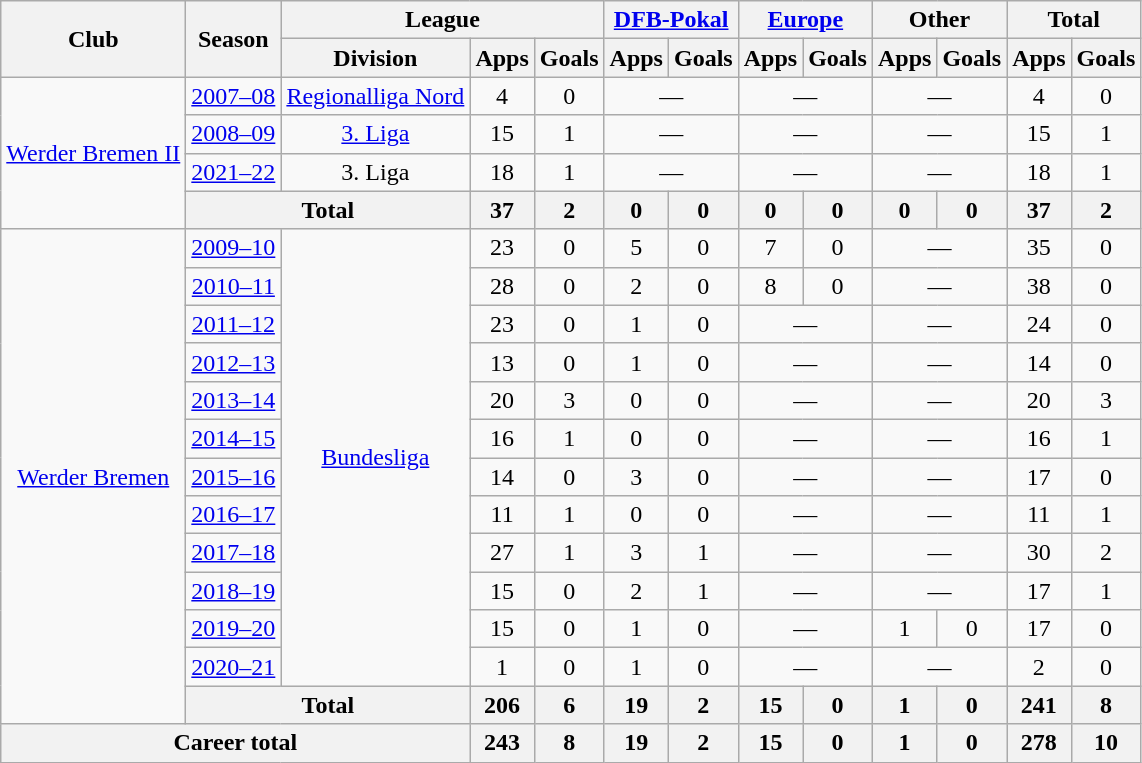<table class="wikitable" style="text-align: center">
<tr>
<th rowspan="2">Club</th>
<th rowspan="2">Season</th>
<th colspan="3">League</th>
<th colspan="2"><a href='#'>DFB-Pokal</a></th>
<th colspan="2"><a href='#'>Europe</a></th>
<th colspan="2">Other</th>
<th colspan="2">Total</th>
</tr>
<tr>
<th>Division</th>
<th>Apps</th>
<th>Goals</th>
<th>Apps</th>
<th>Goals</th>
<th>Apps</th>
<th>Goals</th>
<th>Apps</th>
<th>Goals</th>
<th>Apps</th>
<th>Goals</th>
</tr>
<tr>
<td rowspan="4"><a href='#'>Werder Bremen II</a></td>
<td><a href='#'>2007–08</a></td>
<td><a href='#'>Regionalliga Nord</a></td>
<td>4</td>
<td>0</td>
<td colspan="2">—</td>
<td colspan="2">—</td>
<td colspan="2">—</td>
<td>4</td>
<td>0</td>
</tr>
<tr>
<td><a href='#'>2008–09</a></td>
<td><a href='#'>3. Liga</a></td>
<td>15</td>
<td>1</td>
<td colspan="2">—</td>
<td colspan="2">—</td>
<td colspan="2">—</td>
<td>15</td>
<td>1</td>
</tr>
<tr>
<td><a href='#'>2021–22</a></td>
<td>3. Liga</td>
<td>18</td>
<td>1</td>
<td colspan="2">—</td>
<td colspan="2">—</td>
<td colspan="2">—</td>
<td>18</td>
<td>1</td>
</tr>
<tr>
<th colspan="2">Total</th>
<th>37</th>
<th>2</th>
<th>0</th>
<th>0</th>
<th>0</th>
<th>0</th>
<th>0</th>
<th>0</th>
<th>37</th>
<th>2</th>
</tr>
<tr>
<td rowspan="13"><a href='#'>Werder Bremen</a></td>
<td><a href='#'>2009–10</a></td>
<td rowspan="12"><a href='#'>Bundesliga</a></td>
<td>23</td>
<td>0</td>
<td>5</td>
<td>0</td>
<td>7</td>
<td>0</td>
<td colspan="2">—</td>
<td>35</td>
<td>0</td>
</tr>
<tr>
<td><a href='#'>2010–11</a></td>
<td>28</td>
<td>0</td>
<td>2</td>
<td>0</td>
<td>8</td>
<td>0</td>
<td colspan="2">—</td>
<td>38</td>
<td>0</td>
</tr>
<tr>
<td><a href='#'>2011–12</a></td>
<td>23</td>
<td>0</td>
<td>1</td>
<td>0</td>
<td colspan="2">—</td>
<td colspan="2">—</td>
<td>24</td>
<td>0</td>
</tr>
<tr>
<td><a href='#'>2012–13</a></td>
<td>13</td>
<td>0</td>
<td>1</td>
<td>0</td>
<td colspan="2">—</td>
<td colspan="2">—</td>
<td>14</td>
<td>0</td>
</tr>
<tr>
<td><a href='#'>2013–14</a></td>
<td>20</td>
<td>3</td>
<td>0</td>
<td>0</td>
<td colspan="2">—</td>
<td colspan="2">—</td>
<td>20</td>
<td>3</td>
</tr>
<tr>
<td><a href='#'>2014–15</a></td>
<td>16</td>
<td>1</td>
<td>0</td>
<td>0</td>
<td colspan="2">—</td>
<td colspan="2">—</td>
<td>16</td>
<td>1</td>
</tr>
<tr>
<td><a href='#'>2015–16</a></td>
<td>14</td>
<td>0</td>
<td>3</td>
<td>0</td>
<td colspan="2">—</td>
<td colspan="2">—</td>
<td>17</td>
<td>0</td>
</tr>
<tr>
<td><a href='#'>2016–17</a></td>
<td>11</td>
<td>1</td>
<td>0</td>
<td>0</td>
<td colspan="2">—</td>
<td colspan="2">—</td>
<td>11</td>
<td>1</td>
</tr>
<tr>
<td><a href='#'>2017–18</a></td>
<td>27</td>
<td>1</td>
<td>3</td>
<td>1</td>
<td colspan="2">—</td>
<td colspan="2">—</td>
<td>30</td>
<td>2</td>
</tr>
<tr>
<td><a href='#'>2018–19</a></td>
<td>15</td>
<td>0</td>
<td>2</td>
<td>1</td>
<td colspan="2">—</td>
<td colspan="2">—</td>
<td>17</td>
<td>1</td>
</tr>
<tr>
<td><a href='#'>2019–20</a></td>
<td>15</td>
<td>0</td>
<td>1</td>
<td>0</td>
<td colspan="2">—</td>
<td>1</td>
<td>0</td>
<td>17</td>
<td>0</td>
</tr>
<tr>
<td><a href='#'>2020–21</a></td>
<td>1</td>
<td>0</td>
<td>1</td>
<td>0</td>
<td colspan="2">—</td>
<td colspan="2">—</td>
<td>2</td>
<td>0</td>
</tr>
<tr>
<th colspan="2">Total</th>
<th>206</th>
<th>6</th>
<th>19</th>
<th>2</th>
<th>15</th>
<th>0</th>
<th>1</th>
<th>0</th>
<th>241</th>
<th>8</th>
</tr>
<tr>
<th colspan="3">Career total</th>
<th>243</th>
<th>8</th>
<th>19</th>
<th>2</th>
<th>15</th>
<th>0</th>
<th>1</th>
<th>0</th>
<th>278</th>
<th>10</th>
</tr>
</table>
